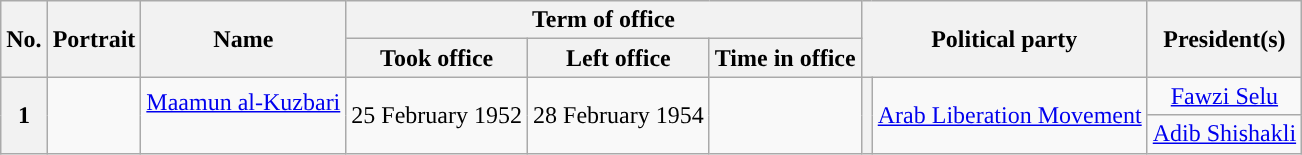<table class="wikitable" style="text-align:center">
<tr>
<th rowspan="2">No.</th>
<th rowspan="2">Portrait</th>
<th rowspan="2">Name<br></th>
<th colspan="3">Term of office</th>
<th colspan="2" rowspan="2">Political party</th>
<th rowspan="2">President(s)</th>
</tr>
<tr>
<th>Took office</th>
<th>Left office</th>
<th>Time in office</th>
</tr>
<tr>
<th rowspan="2">1</th>
<td rowspan="2"></td>
<td rowspan="2"><a href='#'>Maamun al-Kuzbari</a><br><br></td>
<td rowspan="2">25 February 1952</td>
<td rowspan="2">28 February 1954</td>
<td rowspan="2"></td>
<th rowspan="2" style="background:"></th>
<td rowspan="2"><a href='#'>Arab Liberation Movement</a></td>
<td><a href='#'>Fawzi Selu</a></td>
</tr>
<tr>
<td><a href='#'>Adib Shishakli</a></td>
</tr>
</table>
